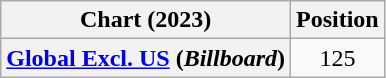<table class="wikitable plainrowheaders" style="text-align:center">
<tr>
<th scope="col">Chart (2023)</th>
<th scope="col">Position</th>
</tr>
<tr>
<th scope="row"><a href='#'>Global Excl. US</a> (<em>Billboard</em>)</th>
<td>125</td>
</tr>
</table>
